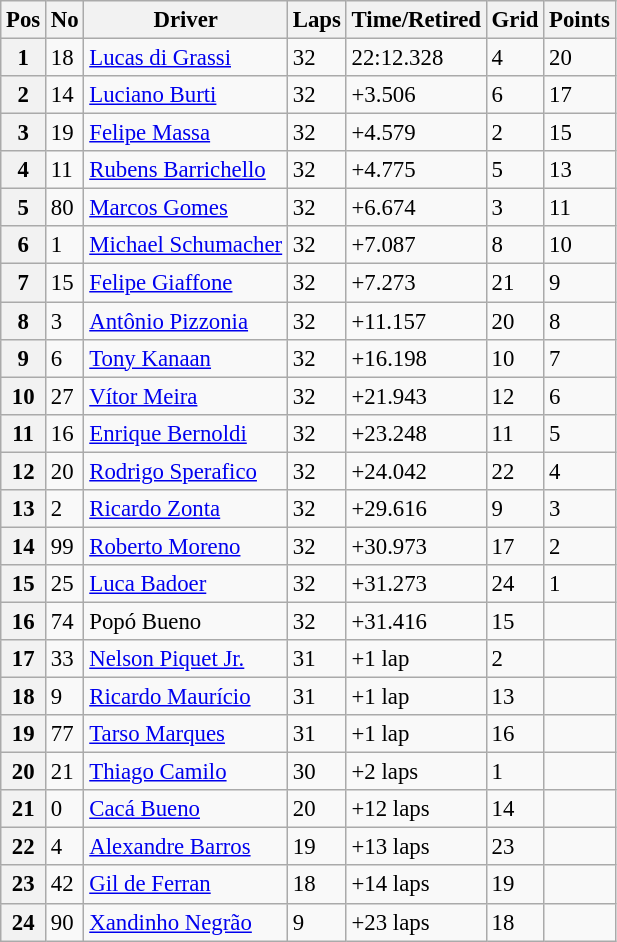<table class="wikitable" style="font-size:95%">
<tr>
<th>Pos</th>
<th>No</th>
<th>Driver</th>
<th>Laps</th>
<th>Time/Retired</th>
<th>Grid</th>
<th>Points</th>
</tr>
<tr>
<th>1</th>
<td>18</td>
<td> <a href='#'>Lucas di Grassi</a></td>
<td>32</td>
<td>22:12.328</td>
<td>4</td>
<td>20</td>
</tr>
<tr>
<th>2</th>
<td>14</td>
<td> <a href='#'>Luciano Burti</a></td>
<td>32</td>
<td>+3.506</td>
<td>6</td>
<td>17</td>
</tr>
<tr>
<th>3</th>
<td>19</td>
<td> <a href='#'>Felipe Massa</a></td>
<td>32</td>
<td>+4.579</td>
<td>2</td>
<td>15</td>
</tr>
<tr>
<th>4</th>
<td>11</td>
<td> <a href='#'>Rubens Barrichello</a></td>
<td>32</td>
<td>+4.775</td>
<td>5</td>
<td>13</td>
</tr>
<tr>
<th>5</th>
<td>80</td>
<td> <a href='#'>Marcos Gomes</a></td>
<td>32</td>
<td>+6.674</td>
<td>3</td>
<td>11</td>
</tr>
<tr>
<th>6</th>
<td>1</td>
<td> <a href='#'>Michael Schumacher</a></td>
<td>32</td>
<td>+7.087</td>
<td>8</td>
<td>10</td>
</tr>
<tr>
<th>7</th>
<td>15</td>
<td> <a href='#'>Felipe Giaffone</a></td>
<td>32</td>
<td>+7.273</td>
<td>21</td>
<td>9</td>
</tr>
<tr>
<th>8</th>
<td>3</td>
<td> <a href='#'>Antônio Pizzonia</a></td>
<td>32</td>
<td>+11.157</td>
<td>20</td>
<td>8</td>
</tr>
<tr>
<th>9</th>
<td>6</td>
<td> <a href='#'>Tony Kanaan</a></td>
<td>32</td>
<td>+16.198</td>
<td>10</td>
<td>7</td>
</tr>
<tr>
<th>10</th>
<td>27</td>
<td> <a href='#'>Vítor Meira</a></td>
<td>32</td>
<td>+21.943</td>
<td>12</td>
<td>6</td>
</tr>
<tr>
<th>11</th>
<td>16</td>
<td> <a href='#'>Enrique Bernoldi</a></td>
<td>32</td>
<td>+23.248</td>
<td>11</td>
<td>5</td>
</tr>
<tr>
<th>12</th>
<td>20</td>
<td> <a href='#'>Rodrigo Sperafico</a></td>
<td>32</td>
<td>+24.042</td>
<td>22</td>
<td>4</td>
</tr>
<tr>
<th>13</th>
<td>2</td>
<td> <a href='#'>Ricardo Zonta</a></td>
<td>32</td>
<td>+29.616</td>
<td>9</td>
<td>3</td>
</tr>
<tr>
<th>14</th>
<td>99</td>
<td> <a href='#'>Roberto Moreno</a></td>
<td>32</td>
<td>+30.973</td>
<td>17</td>
<td>2</td>
</tr>
<tr>
<th>15</th>
<td>25</td>
<td> <a href='#'>Luca Badoer</a></td>
<td>32</td>
<td>+31.273</td>
<td>24</td>
<td>1</td>
</tr>
<tr>
<th>16</th>
<td>74</td>
<td> Popó Bueno</td>
<td>32</td>
<td>+31.416</td>
<td>15</td>
<td></td>
</tr>
<tr>
<th>17</th>
<td>33</td>
<td> <a href='#'>Nelson Piquet Jr.</a></td>
<td>31</td>
<td>+1 lap</td>
<td>2</td>
<td></td>
</tr>
<tr>
<th>18</th>
<td>9</td>
<td> <a href='#'>Ricardo Maurício</a></td>
<td>31</td>
<td>+1 lap</td>
<td>13</td>
<td></td>
</tr>
<tr>
<th>19</th>
<td>77</td>
<td> <a href='#'>Tarso Marques</a></td>
<td>31</td>
<td>+1 lap</td>
<td>16</td>
<td></td>
</tr>
<tr>
<th>20</th>
<td>21</td>
<td> <a href='#'>Thiago Camilo</a></td>
<td>30</td>
<td>+2 laps</td>
<td>1</td>
<td></td>
</tr>
<tr>
<th>21</th>
<td>0</td>
<td> <a href='#'>Cacá Bueno</a></td>
<td>20</td>
<td>+12 laps</td>
<td>14</td>
<td></td>
</tr>
<tr>
<th>22</th>
<td>4</td>
<td> <a href='#'>Alexandre Barros</a></td>
<td>19</td>
<td>+13 laps</td>
<td>23</td>
<td></td>
</tr>
<tr>
<th>23</th>
<td>42</td>
<td> <a href='#'>Gil de Ferran</a></td>
<td>18</td>
<td>+14 laps</td>
<td>19</td>
<td></td>
</tr>
<tr>
<th>24</th>
<td>90</td>
<td> <a href='#'>Xandinho Negrão</a></td>
<td>9</td>
<td>+23 laps</td>
<td>18</td>
<td></td>
</tr>
</table>
